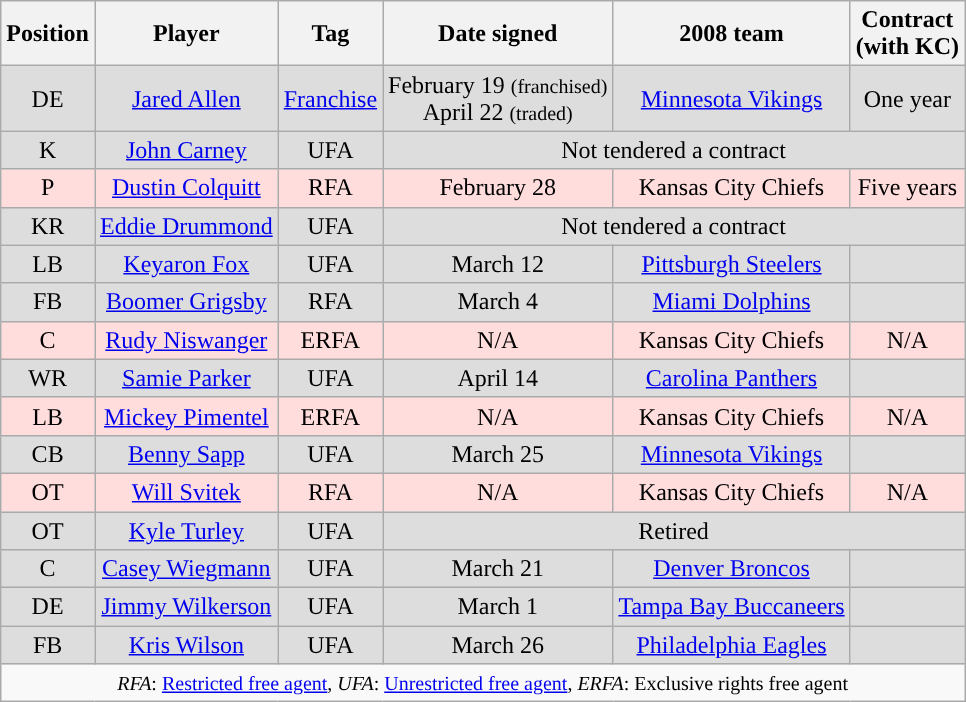<table class="wikitable">
<tr>
<th>Position</th>
<th>Player</th>
<th>Tag</th>
<th>Date signed</th>
<th>2008 team</th>
<th>Contract<br>(with KC)</th>
</tr>
<tr style="background:#ddd; text-align:center;">
<td>DE</td>
<td><a href='#'>Jared Allen</a></td>
<td><a href='#'>Franchise</a></td>
<td>February 19 <small>(franchised)</small><br>April 22 <small>(traded)</small></td>
<td><a href='#'>Minnesota Vikings</a></td>
<td>One year</td>
</tr>
<tr style="background:#ddd; text-align:center;">
<td>K</td>
<td><a href='#'>John Carney</a></td>
<td>UFA</td>
<td colspan="3">Not tendered a contract</td>
</tr>
<tr style="background:#fdd; text-align:center;">
<td>P</td>
<td><a href='#'>Dustin Colquitt</a></td>
<td>RFA</td>
<td>February 28</td>
<td>Kansas City Chiefs</td>
<td>Five years</td>
</tr>
<tr style="background:#ddd; text-align:center;">
<td>KR</td>
<td><a href='#'>Eddie Drummond</a></td>
<td>UFA</td>
<td colspan="3">Not tendered a contract</td>
</tr>
<tr style="background:#ddd; text-align:center;">
<td>LB</td>
<td><a href='#'>Keyaron Fox</a></td>
<td>UFA</td>
<td>March 12</td>
<td><a href='#'>Pittsburgh Steelers</a></td>
<td></td>
</tr>
<tr style="background:#ddd; text-align:center;">
<td>FB</td>
<td><a href='#'>Boomer Grigsby</a></td>
<td>RFA</td>
<td>March 4</td>
<td><a href='#'>Miami Dolphins</a></td>
<td></td>
</tr>
<tr style="background:#fdd; text-align:center;">
<td>C</td>
<td><a href='#'>Rudy Niswanger</a></td>
<td>ERFA</td>
<td>N/A</td>
<td>Kansas City Chiefs</td>
<td>N/A</td>
</tr>
<tr style="background:#ddd; text-align:center;">
<td>WR</td>
<td><a href='#'>Samie Parker</a></td>
<td>UFA</td>
<td>April 14</td>
<td><a href='#'>Carolina Panthers</a></td>
<td></td>
</tr>
<tr style="background:#fdd; text-align:center;">
<td>LB</td>
<td><a href='#'>Mickey Pimentel</a></td>
<td>ERFA</td>
<td>N/A</td>
<td>Kansas City Chiefs</td>
<td>N/A</td>
</tr>
<tr style="background:#ddd; text-align:center;">
<td>CB</td>
<td><a href='#'>Benny Sapp</a></td>
<td>UFA</td>
<td>March 25</td>
<td><a href='#'>Minnesota Vikings</a></td>
<td></td>
</tr>
<tr style="background:#fdd; text-align:center;">
<td>OT</td>
<td><a href='#'>Will Svitek</a></td>
<td>RFA</td>
<td>N/A</td>
<td>Kansas City Chiefs</td>
<td>N/A</td>
</tr>
<tr style="background:#ddd; text-align:center;">
<td>OT</td>
<td><a href='#'>Kyle Turley</a></td>
<td>UFA</td>
<td colspan="3">Retired</td>
</tr>
<tr style="background:#ddd; text-align:center;">
<td>C</td>
<td><a href='#'>Casey Wiegmann</a></td>
<td>UFA</td>
<td>March 21</td>
<td><a href='#'>Denver Broncos</a></td>
<td></td>
</tr>
<tr style="background:#ddd; text-align:center;">
<td>DE</td>
<td><a href='#'>Jimmy Wilkerson</a></td>
<td>UFA</td>
<td>March 1</td>
<td><a href='#'>Tampa Bay Buccaneers</a></td>
<td></td>
</tr>
<tr style="background:#ddd; text-align:center;">
<td>FB</td>
<td><a href='#'>Kris Wilson</a></td>
<td>UFA</td>
<td>March 26</td>
<td><a href='#'>Philadelphia Eagles</a></td>
<td></td>
</tr>
<tr>
<td colspan="6" style="text-align:center;"><small><em>RFA</em>: <a href='#'>Restricted free agent</a>, <em>UFA</em>: <a href='#'>Unrestricted free agent</a>, <em>ERFA</em>: Exclusive rights free agent</small></td>
</tr>
</table>
